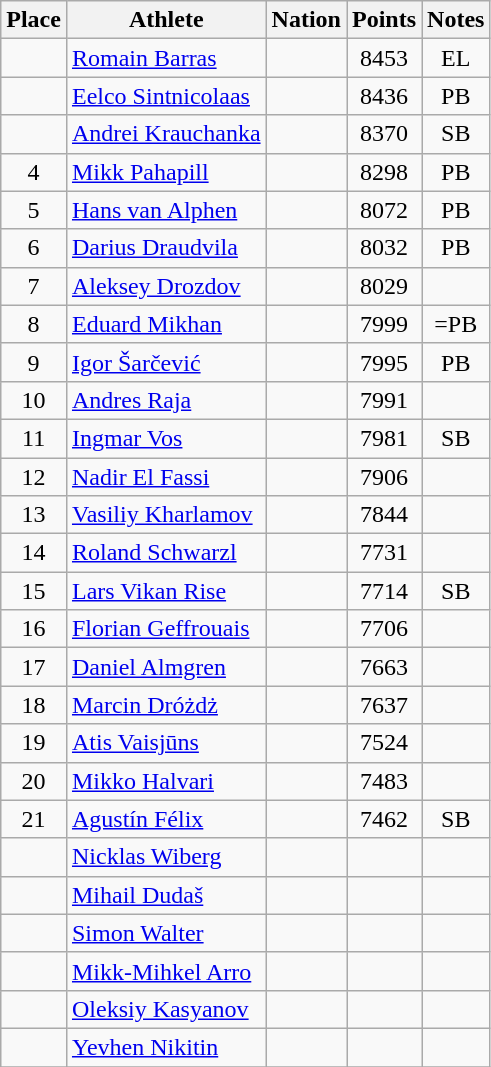<table class="wikitable sortable" style="text-align:center">
<tr>
<th>Place</th>
<th>Athlete</th>
<th>Nation</th>
<th>Points</th>
<th>Notes</th>
</tr>
<tr>
<td></td>
<td align="left"><a href='#'>Romain Barras</a></td>
<td align="left"></td>
<td>8453</td>
<td>EL</td>
</tr>
<tr>
<td></td>
<td align="left"><a href='#'>Eelco Sintnicolaas</a></td>
<td align="left"></td>
<td>8436</td>
<td>PB</td>
</tr>
<tr>
<td></td>
<td align="left"><a href='#'>Andrei Krauchanka</a></td>
<td align="left"></td>
<td>8370</td>
<td>SB</td>
</tr>
<tr>
<td>4</td>
<td align="left"><a href='#'>Mikk Pahapill</a></td>
<td align="left"></td>
<td>8298</td>
<td>PB</td>
</tr>
<tr>
<td>5</td>
<td align="left"><a href='#'>Hans van Alphen</a></td>
<td align="left"></td>
<td>8072</td>
<td>PB</td>
</tr>
<tr>
<td>6</td>
<td align="left"><a href='#'>Darius Draudvila</a></td>
<td align="left"></td>
<td>8032</td>
<td>PB</td>
</tr>
<tr>
<td>7</td>
<td align="left"><a href='#'>Aleksey Drozdov</a></td>
<td align="left"></td>
<td>8029</td>
<td></td>
</tr>
<tr>
<td>8</td>
<td align="left"><a href='#'>Eduard Mikhan</a></td>
<td align="left"></td>
<td>7999</td>
<td>=PB</td>
</tr>
<tr>
<td>9</td>
<td align="left"><a href='#'>Igor Šarčević</a></td>
<td align="left"></td>
<td>7995</td>
<td>PB</td>
</tr>
<tr>
<td>10</td>
<td align="left"><a href='#'>Andres Raja</a></td>
<td align="left"></td>
<td>7991</td>
<td></td>
</tr>
<tr>
<td>11</td>
<td align="left"><a href='#'>Ingmar Vos</a></td>
<td align="left"></td>
<td>7981</td>
<td>SB</td>
</tr>
<tr>
<td>12</td>
<td align="left"><a href='#'>Nadir El Fassi</a></td>
<td align="left"></td>
<td>7906</td>
<td></td>
</tr>
<tr>
<td>13</td>
<td align="left"><a href='#'>Vasiliy Kharlamov</a></td>
<td align="left"></td>
<td>7844</td>
<td></td>
</tr>
<tr>
<td>14</td>
<td align="left"><a href='#'>Roland Schwarzl</a></td>
<td align="left"></td>
<td>7731</td>
<td></td>
</tr>
<tr>
<td>15</td>
<td align="left"><a href='#'>Lars Vikan Rise</a></td>
<td align="left"></td>
<td>7714</td>
<td>SB</td>
</tr>
<tr>
<td>16</td>
<td align="left"><a href='#'>Florian Geffrouais</a></td>
<td align="left"></td>
<td>7706</td>
<td></td>
</tr>
<tr>
<td>17</td>
<td align="left"><a href='#'>Daniel Almgren</a></td>
<td align="left"></td>
<td>7663</td>
<td></td>
</tr>
<tr>
<td>18</td>
<td align="left"><a href='#'>Marcin Dróżdż</a></td>
<td align="left"></td>
<td>7637</td>
<td></td>
</tr>
<tr>
<td>19</td>
<td align="left"><a href='#'>Atis Vaisjūns</a></td>
<td align="left"></td>
<td>7524</td>
<td></td>
</tr>
<tr>
<td>20</td>
<td align="left"><a href='#'>Mikko Halvari</a></td>
<td align="left"></td>
<td>7483</td>
</tr>
<tr>
<td>21</td>
<td align="left"><a href='#'>Agustín Félix</a></td>
<td align="left"></td>
<td>7462</td>
<td>SB</td>
</tr>
<tr>
<td></td>
<td align="left"><a href='#'>Nicklas Wiberg</a></td>
<td align="left"></td>
<td></td>
<td></td>
</tr>
<tr>
<td></td>
<td align="left"><a href='#'>Mihail Dudaš</a></td>
<td align="left"></td>
<td></td>
<td></td>
</tr>
<tr>
<td></td>
<td align="left"><a href='#'>Simon Walter</a></td>
<td align="left"></td>
<td></td>
<td></td>
</tr>
<tr>
<td></td>
<td align="left"><a href='#'>Mikk-Mihkel Arro</a></td>
<td align="left"></td>
<td></td>
<td></td>
</tr>
<tr>
<td></td>
<td align="left"><a href='#'>Oleksiy Kasyanov</a></td>
<td align="left"></td>
<td></td>
<td></td>
</tr>
<tr>
<td></td>
<td align="left"><a href='#'>Yevhen Nikitin</a></td>
<td align="left"></td>
<td></td>
<td></td>
</tr>
<tr>
</tr>
</table>
